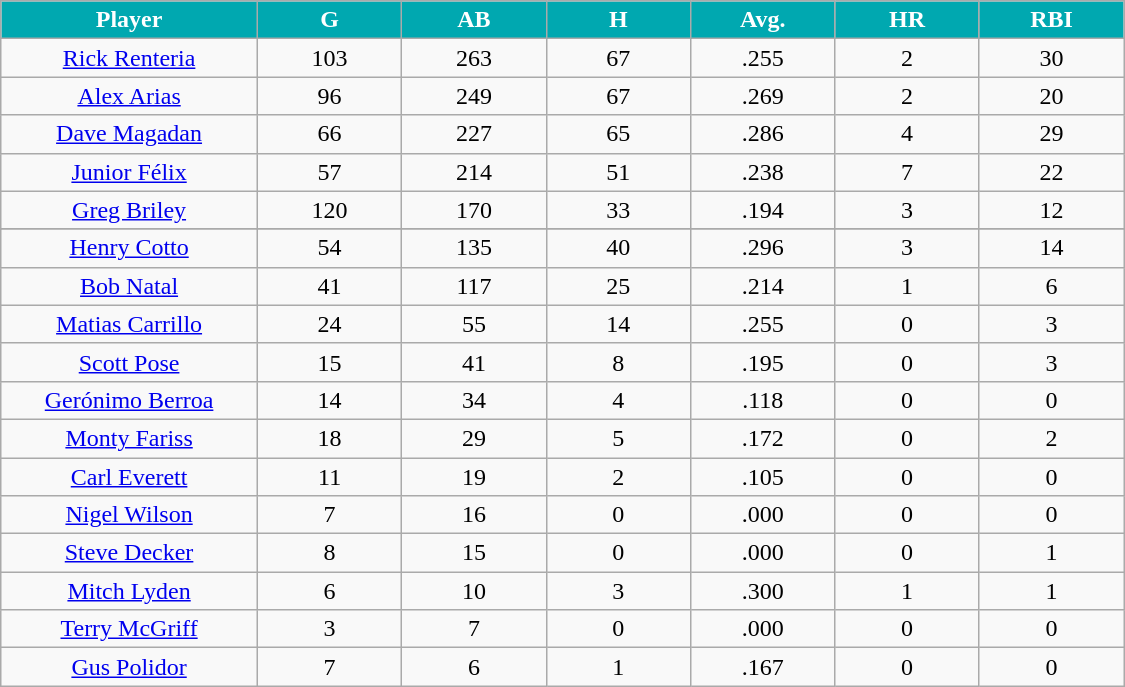<table class="wikitable sortable">
<tr>
<th style=" background:#00a8b0; color:white;" width="16%">Player</th>
<th style=" background:#00a8b0; color:white;" width="9%">G</th>
<th style=" background:#00a8b0; color:white;" width="9%">AB</th>
<th style=" background:#00a8b0; color:white;" width="9%">H</th>
<th style=" background:#00a8b0; color:white;" width="9%">Avg.</th>
<th style=" background:#00a8b0; color:white;" width="9%">HR</th>
<th style=" background:#00a8b0; color:white;" width="9%">RBI</th>
</tr>
<tr align="center">
<td><a href='#'>Rick Renteria</a></td>
<td>103</td>
<td>263</td>
<td>67</td>
<td>.255</td>
<td>2</td>
<td>30</td>
</tr>
<tr align=center>
<td><a href='#'>Alex Arias</a></td>
<td>96</td>
<td>249</td>
<td>67</td>
<td>.269</td>
<td>2</td>
<td>20</td>
</tr>
<tr align="center">
<td><a href='#'>Dave Magadan</a></td>
<td>66</td>
<td>227</td>
<td>65</td>
<td>.286</td>
<td>4</td>
<td>29</td>
</tr>
<tr align=center>
<td><a href='#'>Junior Félix</a></td>
<td>57</td>
<td>214</td>
<td>51</td>
<td>.238</td>
<td>7</td>
<td>22</td>
</tr>
<tr align=center>
<td><a href='#'>Greg Briley</a></td>
<td>120</td>
<td>170</td>
<td>33</td>
<td>.194</td>
<td>3</td>
<td>12</td>
</tr>
<tr align="center">
</tr>
<tr align="center">
<td><a href='#'>Henry Cotto</a></td>
<td>54</td>
<td>135</td>
<td>40</td>
<td>.296</td>
<td>3</td>
<td>14</td>
</tr>
<tr align="center">
<td><a href='#'>Bob Natal</a></td>
<td>41</td>
<td>117</td>
<td>25</td>
<td>.214</td>
<td>1</td>
<td>6</td>
</tr>
<tr align=center>
<td><a href='#'>Matias Carrillo</a></td>
<td>24</td>
<td>55</td>
<td>14</td>
<td>.255</td>
<td>0</td>
<td>3</td>
</tr>
<tr align=center>
<td><a href='#'>Scott Pose</a></td>
<td>15</td>
<td>41</td>
<td>8</td>
<td>.195</td>
<td>0</td>
<td>3</td>
</tr>
<tr align=center>
<td><a href='#'>Gerónimo Berroa</a></td>
<td>14</td>
<td>34</td>
<td>4</td>
<td>.118</td>
<td>0</td>
<td>0</td>
</tr>
<tr align=center>
<td><a href='#'>Monty Fariss</a></td>
<td>18</td>
<td>29</td>
<td>5</td>
<td>.172</td>
<td>0</td>
<td>2</td>
</tr>
<tr align=center>
<td><a href='#'>Carl Everett</a></td>
<td>11</td>
<td>19</td>
<td>2</td>
<td>.105</td>
<td>0</td>
<td>0</td>
</tr>
<tr align=center>
<td><a href='#'>Nigel Wilson</a></td>
<td>7</td>
<td>16</td>
<td>0</td>
<td>.000</td>
<td>0</td>
<td>0</td>
</tr>
<tr align=center>
<td><a href='#'>Steve Decker</a></td>
<td>8</td>
<td>15</td>
<td>0</td>
<td>.000</td>
<td>0</td>
<td>1</td>
</tr>
<tr align="center">
<td><a href='#'>Mitch Lyden</a></td>
<td>6</td>
<td>10</td>
<td>3</td>
<td>.300</td>
<td>1</td>
<td>1</td>
</tr>
<tr align="center">
<td><a href='#'>Terry McGriff</a></td>
<td>3</td>
<td>7</td>
<td>0</td>
<td>.000</td>
<td>0</td>
<td>0</td>
</tr>
<tr align="center">
<td><a href='#'>Gus Polidor</a></td>
<td>7</td>
<td>6</td>
<td>1</td>
<td>.167</td>
<td>0</td>
<td>0</td>
</tr>
</table>
